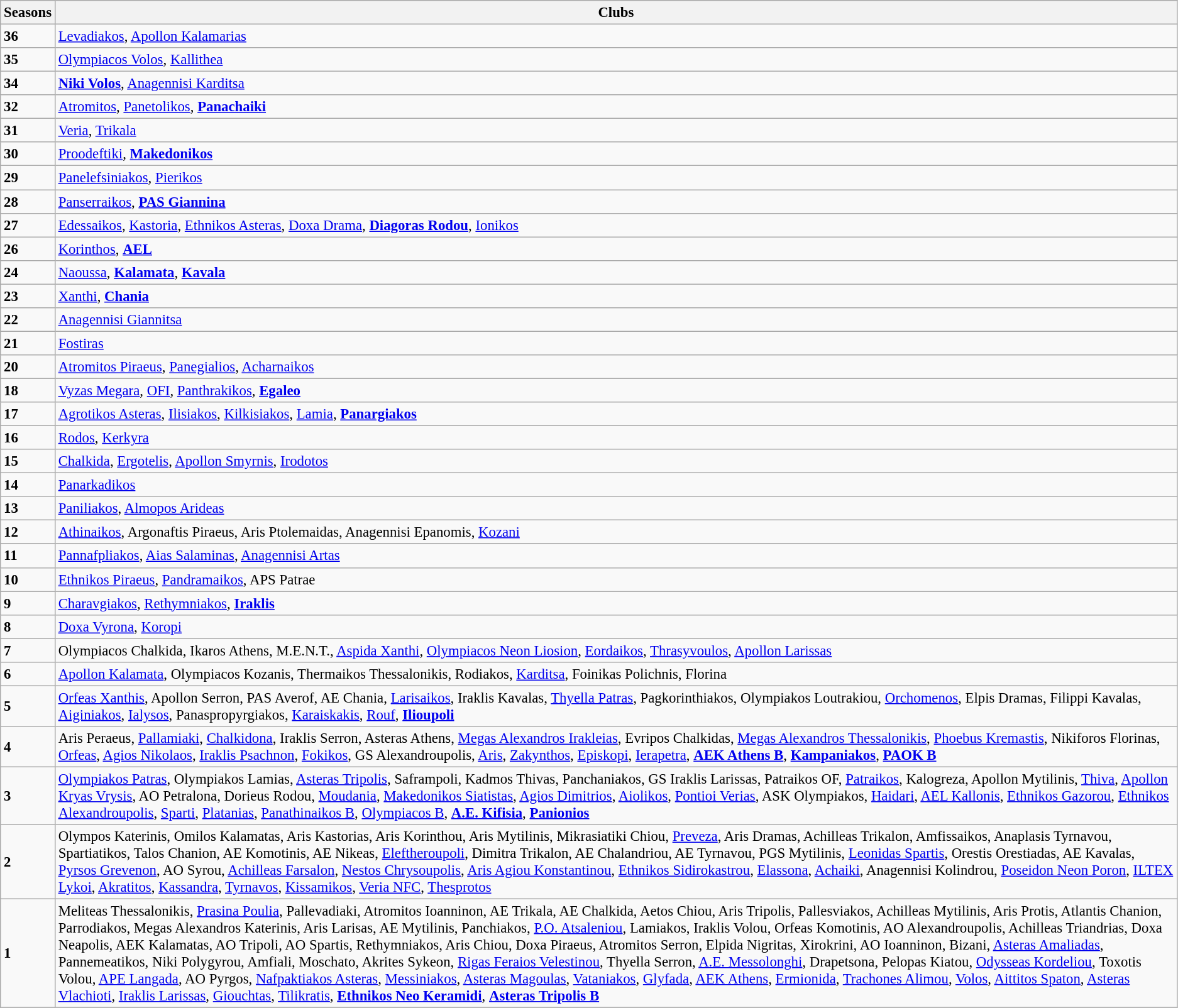<table class="wikitable" ; style="font-size:95%">
<tr>
<th>Seasons</th>
<th>Clubs</th>
</tr>
<tr>
<td><strong>36</strong></td>
<td><a href='#'>Levadiakos</a>, <a href='#'>Apollon Kalamarias</a></td>
</tr>
<tr>
<td><strong>35</strong></td>
<td><a href='#'>Olympiacos Volos</a>, <a href='#'>Kallithea</a></td>
</tr>
<tr>
<td><strong>34</strong></td>
<td><strong><a href='#'>Niki Volos</a></strong>, <a href='#'>Anagennisi Karditsa</a></td>
</tr>
<tr>
<td><strong>32</strong></td>
<td><a href='#'>Atromitos</a>, <a href='#'>Panetolikos</a>, <strong><a href='#'>Panachaiki</a> </strong></td>
</tr>
<tr>
<td><strong>31</strong></td>
<td><a href='#'>Veria</a>, <a href='#'>Trikala</a></td>
</tr>
<tr>
<td><strong>30</strong></td>
<td><a href='#'>Proodeftiki</a>, <strong><a href='#'>Makedonikos</a> </strong></td>
</tr>
<tr>
<td><strong>29</strong></td>
<td><a href='#'>Panelefsiniakos</a>, <a href='#'>Pierikos</a></td>
</tr>
<tr>
<td><strong>28</strong></td>
<td><a href='#'>Panserraikos</a>, <strong><a href='#'>PAS Giannina</a></strong></td>
</tr>
<tr>
<td><strong>27</strong></td>
<td><a href='#'>Edessaikos</a>, <a href='#'>Kastoria</a>, <a href='#'>Ethnikos Asteras</a>, <a href='#'>Doxa Drama</a>, <strong><a href='#'>Diagoras Rodou</a></strong>, <a href='#'>Ionikos</a></td>
</tr>
<tr>
<td><strong>26</strong></td>
<td><a href='#'>Korinthos</a>, <strong><a href='#'>AEL</a></strong></td>
</tr>
<tr>
<td><strong>24</strong></td>
<td><a href='#'>Naoussa</a>, <strong><a href='#'>Kalamata</a></strong>, <strong><a href='#'>Kavala</a></strong></td>
</tr>
<tr>
<td><strong>23</strong></td>
<td><a href='#'>Xanthi</a>, <strong><a href='#'>Chania</a></strong></td>
</tr>
<tr>
<td><strong>22</strong></td>
<td><a href='#'>Anagennisi Giannitsa</a></td>
</tr>
<tr>
<td><strong>21</strong></td>
<td><a href='#'>Fostiras</a></td>
</tr>
<tr>
<td><strong>20</strong></td>
<td><a href='#'>Atromitos Piraeus</a>, <a href='#'>Panegialios</a>, <a href='#'>Acharnaikos</a></td>
</tr>
<tr>
<td><strong>18</strong></td>
<td><a href='#'>Vyzas Megara</a>, <a href='#'>OFI</a>, <a href='#'>Panthrakikos</a>, <strong><a href='#'>Egaleo</a></strong></td>
</tr>
<tr>
<td><strong>17</strong></td>
<td><a href='#'>Agrotikos Asteras</a>, <a href='#'>Ilisiakos</a>, <a href='#'>Kilkisiakos</a>, <a href='#'>Lamia</a>, <strong><a href='#'>Panargiakos</a></strong></td>
</tr>
<tr>
<td><strong>16</strong></td>
<td><a href='#'>Rodos</a>, <a href='#'>Kerkyra</a></td>
</tr>
<tr>
<td><strong>15</strong></td>
<td><a href='#'>Chalkida</a>, <a href='#'>Ergotelis</a>, <a href='#'>Apollon Smyrnis</a>, <a href='#'>Irodotos</a></td>
</tr>
<tr>
<td><strong>14</strong></td>
<td><a href='#'>Panarkadikos</a></td>
</tr>
<tr>
<td><strong>13</strong></td>
<td><a href='#'>Paniliakos</a>, <a href='#'>Almopos Arideas</a></td>
</tr>
<tr>
<td><strong>12</strong></td>
<td><a href='#'>Athinaikos</a>, Argonaftis Piraeus, Aris Ptolemaidas, Anagennisi Epanomis, <a href='#'>Kozani</a></td>
</tr>
<tr>
<td><strong>11</strong></td>
<td><a href='#'>Pannafpliakos</a>, <a href='#'>Aias Salaminas</a>, <a href='#'>Anagennisi Artas</a></td>
</tr>
<tr>
<td><strong>10</strong></td>
<td><a href='#'>Ethnikos Piraeus</a>, <a href='#'>Pandramaikos</a>, APS Patrae</td>
</tr>
<tr>
<td><strong>9</strong></td>
<td><a href='#'>Charavgiakos</a>, <a href='#'>Rethymniakos</a>, <strong><a href='#'>Iraklis</a></strong></td>
</tr>
<tr>
<td><strong>8</strong></td>
<td><a href='#'>Doxa Vyrona</a>, <a href='#'>Koropi</a></td>
</tr>
<tr>
<td><strong>7</strong></td>
<td>Olympiacos Chalkida, Ikaros Athens, M.E.N.T., <a href='#'>Aspida Xanthi</a>, <a href='#'>Olympiacos Neon Liosion</a>, <a href='#'>Eordaikos</a>, <a href='#'>Thrasyvoulos</a>, <a href='#'>Apollon Larissas</a></td>
</tr>
<tr>
<td><strong>6</strong></td>
<td><a href='#'>Apollon Kalamata</a>, Olympiacos Kozanis, Thermaikos Thessalonikis, Rodiakos, <a href='#'>Karditsa</a>, Foinikas Polichnis, Florina</td>
</tr>
<tr>
<td><strong>5</strong></td>
<td><a href='#'>Orfeas Xanthis</a>, Apollon Serron, PAS Averof, AE Chania, <a href='#'>Larisaikos</a>, Iraklis Kavalas, <a href='#'>Thyella Patras</a>, Pagkorinthiakos, Olympiakos Loutrakiou, <a href='#'>Orchomenos</a>, Elpis Dramas, Filippi Kavalas, <a href='#'>Aiginiakos</a>, <a href='#'>Ialysos</a>, Panaspropyrgiakos, <a href='#'>Karaiskakis</a>, <a href='#'>Rouf</a>, <strong><a href='#'>Ilioupoli</a></strong></td>
</tr>
<tr>
<td><strong>4</strong></td>
<td>Aris Peraeus, <a href='#'>Pallamiaki</a>, <a href='#'>Chalkidona</a>, Iraklis Serron, Asteras Athens, <a href='#'>Megas Alexandros Irakleias</a>, Evripos Chalkidas, <a href='#'>Megas Alexandros Thessalonikis</a>, <a href='#'>Phoebus Kremastis</a>, Nikiforos Florinas, <a href='#'>Orfeas</a>, <a href='#'>Agios Nikolaos</a>, <a href='#'>Iraklis Psachnon</a>, <a href='#'>Fokikos</a>, GS Alexandroupolis, <a href='#'>Aris</a>, <a href='#'>Zakynthos</a>, <a href='#'>Episkopi</a>, <a href='#'>Ierapetra</a>, <strong> <a href='#'>AEK Athens B</a></strong>, <strong><a href='#'>Kampaniakos</a></strong>, <strong><a href='#'>PAOK B</a></strong></td>
</tr>
<tr>
<td><strong>3</strong></td>
<td><a href='#'>Olympiakos Patras</a>, Olympiakos Lamias, <a href='#'>Asteras Tripolis</a>, Saframpoli, Kadmos Thivas, Panchaniakos, GS Iraklis Larissas, Patraikos OF, <a href='#'>Patraikos</a>, Kalogreza, Apollon Mytilinis, <a href='#'>Thiva</a>, <a href='#'>Apollon Kryas Vrysis</a>, AO Petralona, Dorieus Rodou, <a href='#'>Moudania</a>, <a href='#'>Makedonikos Siatistas</a>, <a href='#'>Agios Dimitrios</a>, <a href='#'>Aiolikos</a>, <a href='#'>Pontioi Verias</a>, ASK Olympiakos, <a href='#'>Haidari</a>, <a href='#'>AEL Kallonis</a>, <a href='#'>Ethnikos Gazorou</a>, <a href='#'>Ethnikos Alexandroupolis</a>, <a href='#'>Sparti</a>, <a href='#'>Platanias</a>, <a href='#'>Panathinaikos B</a>,  <a href='#'>Olympiacos B</a>, <strong><a href='#'>A.E. Kifisia</a></strong>, <strong><a href='#'>Panionios</a></strong></td>
</tr>
<tr>
<td><strong>2</strong></td>
<td>Olympos Katerinis, Omilos Kalamatas, Aris Kastorias,  Aris Korinthou, Aris Mytilinis, Mikrasiatiki Chiou, <a href='#'>Preveza</a>, Aris Dramas, Achilleas Trikalon, Amfissaikos, Anaplasis Tyrnavou, Spartiatikos, Talos Chanion, AE Komotinis, AE Nikeas, <a href='#'>Eleftheroupoli</a>, Dimitra Trikalon, AE Chalandriou, AE Tyrnavou, PGS Mytilinis, <a href='#'>Leonidas Spartis</a>, Orestis Orestiadas, AE Kavalas, <a href='#'>Pyrsos Grevenon</a>, AO Syrou, <a href='#'>Achilleas Farsalon</a>, <a href='#'>Nestos Chrysoupolis</a>, <a href='#'>Aris Agiou Konstantinou</a>, <a href='#'>Ethnikos Sidirokastrou</a>, <a href='#'>Elassona</a>, <a href='#'>Achaiki</a>, Anagennisi Kolindrou, <a href='#'>Poseidon Neon Poron</a>, <a href='#'>ILTEX Lykoi</a>, <a href='#'>Akratitos</a>, <a href='#'>Kassandra</a>, <a href='#'>Tyrnavos</a>, <a href='#'>Kissamikos</a>, <a href='#'>Veria NFC</a>, <a href='#'>Thesprotos</a></td>
</tr>
<tr>
<td><strong>1</strong></td>
<td>Meliteas Thessalonikis, <a href='#'>Prasina Poulia</a>, Pallevadiaki, Atromitos Ioanninon, AE Trikala, AE Chalkida, Aetos Chiou, Aris Tripolis, Pallesviakos, Achilleas Mytilinis, Aris Protis, Atlantis Chanion,  Parrodiakos, Megas Alexandros Katerinis, Aris Larisas, AE Mytilinis, Panchiakos, <a href='#'>P.O. Atsaleniou</a>, Lamiakos, Iraklis Volou, Orfeas Komotinis, AO Alexandroupolis, Achilleas Triandrias, Doxa Neapolis, AEK Kalamatas, AO Tripoli, AO Spartis, Rethymniakos, Aris Chiou,  Doxa Piraeus, Atromitos Serron, Elpida Nigritas, Xirokrini, AO Ioanninon, Bizani, <a href='#'>Asteras Amaliadas</a>, Pannemeatikos, Niki Polygyrou, Amfiali, Moschato, Akrites Sykeon, <a href='#'>Rigas Feraios Velestinou</a>, Thyella Serron, <a href='#'>A.E. Messolonghi</a>, Drapetsona, Pelopas Kiatou, <a href='#'>Odysseas Kordeliou</a>, Toxotis Volou, <a href='#'>APE Langada</a>, AO Pyrgos, <a href='#'>Nafpaktiakos Asteras</a>, <a href='#'>Messiniakos</a>, <a href='#'>Asteras Magoulas</a>, <a href='#'>Vataniakos</a>, <a href='#'>Glyfada</a>, <a href='#'>AEK Athens</a>, <a href='#'>Ermionida</a>, <a href='#'>Trachones Alimou</a>, <a href='#'>Volos</a>, <a href='#'>Aittitos Spaton</a>, <a href='#'>Asteras Vlachioti</a>, <a href='#'>Iraklis Larissas</a>, <a href='#'>Giouchtas</a>, <a href='#'>Tilikratis</a>, <strong><a href='#'>Ethnikos Neo Keramidi</a></strong>, <strong><a href='#'>Asteras Tripolis B</a></strong></td>
</tr>
<tr>
</tr>
</table>
